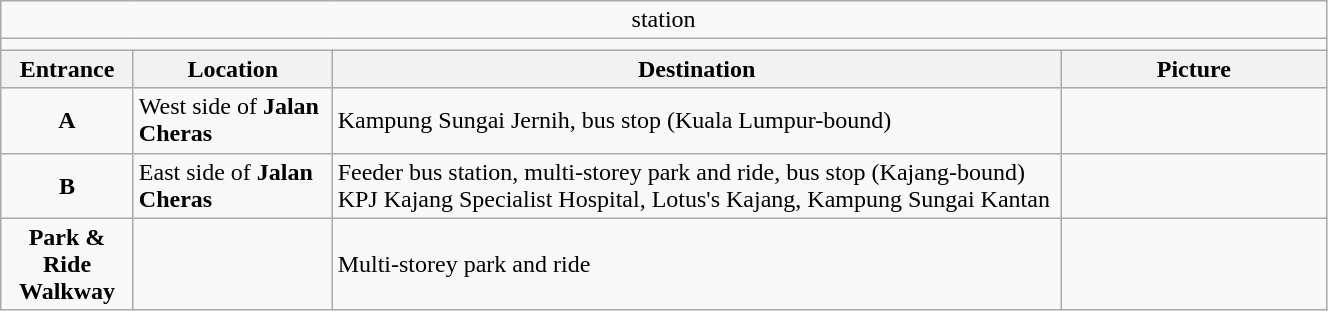<table class="wikitable" style="width:70%">
<tr>
<td colspan=4 align="center"> station</td>
</tr>
<tr>
<td colspan=4 align="center" bgcolor=></td>
</tr>
<tr>
<th style="width:10%">Entrance</th>
<th style="width:15%">Location</th>
<th style="width:55%">Destination</th>
<th style="width:20%">Picture</th>
</tr>
<tr>
<td align="center"><strong><span>A</span></strong></td>
<td>West side of <strong>Jalan Cheras</strong></td>
<td>Kampung Sungai Jernih, bus stop (Kuala Lumpur-bound)</td>
<td></td>
</tr>
<tr>
<td align="center"><strong><span>B</span></strong></td>
<td>East side of <strong>Jalan Cheras</strong></td>
<td>Feeder bus station, multi-storey park and ride, bus stop (Kajang-bound) KPJ Kajang Specialist Hospital, Lotus's Kajang, Kampung Sungai Kantan</td>
<td></td>
</tr>
<tr>
<td align="center"><strong><span>Park & Ride Walkway</span></strong></td>
<td></td>
<td>Multi-storey park and ride</td>
<td></td>
</tr>
</table>
